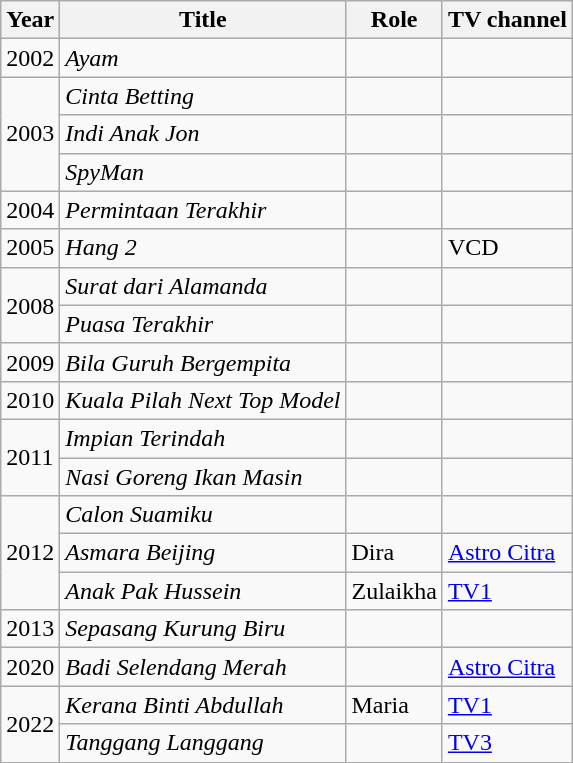<table class="wikitable">
<tr>
<th>Year</th>
<th>Title</th>
<th>Role</th>
<th>TV channel</th>
</tr>
<tr>
<td>2002</td>
<td><em>Ayam</em></td>
<td></td>
<td></td>
</tr>
<tr>
<td rowspan="3">2003</td>
<td><em>Cinta Betting</em></td>
<td></td>
<td></td>
</tr>
<tr>
<td><em>Indi Anak Jon</em></td>
<td></td>
<td></td>
</tr>
<tr>
<td><em>SpyMan</em></td>
<td></td>
<td></td>
</tr>
<tr>
<td>2004</td>
<td><em>Permintaan Terakhir</em></td>
<td></td>
<td></td>
</tr>
<tr>
<td>2005</td>
<td><em>Hang 2</em></td>
<td></td>
<td>VCD</td>
</tr>
<tr>
<td rowspan="2">2008</td>
<td><em>Surat dari Alamanda</em></td>
<td></td>
<td></td>
</tr>
<tr>
<td><em>Puasa Terakhir</em></td>
<td></td>
<td></td>
</tr>
<tr>
<td>2009</td>
<td><em>Bila Guruh Bergempita</em></td>
<td></td>
<td></td>
</tr>
<tr>
<td>2010</td>
<td><em>Kuala Pilah Next Top Model</em></td>
<td></td>
<td></td>
</tr>
<tr>
<td rowspan="2">2011</td>
<td><em>Impian Terindah</em></td>
<td></td>
<td></td>
</tr>
<tr>
<td><em>Nasi Goreng Ikan Masin</em></td>
<td></td>
<td></td>
</tr>
<tr>
<td rowspan="3">2012</td>
<td><em>Calon Suamiku</em></td>
<td></td>
<td></td>
</tr>
<tr>
<td><em>Asmara Beijing</em></td>
<td>Dira</td>
<td><a href='#'>Astro Citra</a></td>
</tr>
<tr>
<td><em>Anak Pak Hussein</em></td>
<td>Zulaikha</td>
<td><a href='#'>TV1</a></td>
</tr>
<tr>
<td>2013</td>
<td><em>Sepasang Kurung Biru</em></td>
<td></td>
<td></td>
</tr>
<tr>
<td>2020</td>
<td><em>Badi Selendang Merah</em></td>
<td></td>
<td><a href='#'>Astro Citra</a></td>
</tr>
<tr>
<td rowspan="2">2022</td>
<td><em>Kerana Binti Abdullah</em></td>
<td>Maria</td>
<td><a href='#'>TV1</a></td>
</tr>
<tr>
<td><em>Tanggang Langgang</em></td>
<td></td>
<td><a href='#'>TV3</a></td>
</tr>
</table>
